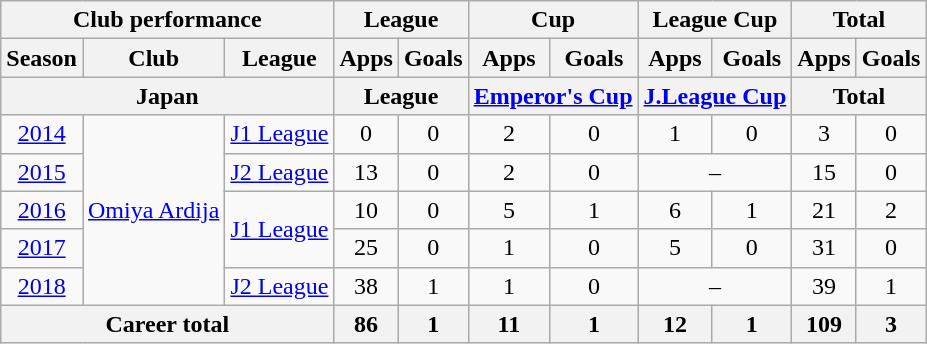<table class="wikitable" style="text-align:center">
<tr>
<th colspan=3>Club performance</th>
<th colspan=2>League</th>
<th colspan=2>Cup</th>
<th colspan=2>League Cup</th>
<th colspan=2>Total</th>
</tr>
<tr>
<th>Season</th>
<th>Club</th>
<th>League</th>
<th>Apps</th>
<th>Goals</th>
<th>Apps</th>
<th>Goals</th>
<th>Apps</th>
<th>Goals</th>
<th>Apps</th>
<th>Goals</th>
</tr>
<tr>
<th colspan=3>Japan</th>
<th colspan=2>League</th>
<th colspan=2><a href='#'>Emperor's Cup</a></th>
<th colspan=2><a href='#'>J.League Cup</a></th>
<th colspan=2>Total</th>
</tr>
<tr>
<td><a href='#'>2014</a></td>
<td rowspan="5"><a href='#'>Omiya Ardija</a></td>
<td><a href='#'>J1 League</a></td>
<td>0</td>
<td>0</td>
<td>2</td>
<td>0</td>
<td>1</td>
<td>0</td>
<td>3</td>
<td>0</td>
</tr>
<tr>
<td><a href='#'>2015</a></td>
<td><a href='#'>J2 League</a></td>
<td>13</td>
<td>0</td>
<td>2</td>
<td>0</td>
<td colspan="2">–</td>
<td>15</td>
<td>0</td>
</tr>
<tr>
<td><a href='#'>2016</a></td>
<td rowspan="2"><a href='#'>J1 League</a></td>
<td>10</td>
<td>0</td>
<td>5</td>
<td>1</td>
<td>6</td>
<td>1</td>
<td>21</td>
<td>2</td>
</tr>
<tr>
<td><a href='#'>2017</a></td>
<td>25</td>
<td>0</td>
<td>1</td>
<td>0</td>
<td>5</td>
<td>0</td>
<td>31</td>
<td>0</td>
</tr>
<tr>
<td><a href='#'>2018</a></td>
<td rowspan="1"><a href='#'>J2 League</a></td>
<td>38</td>
<td>1</td>
<td>1</td>
<td>0</td>
<td colspan="2">–</td>
<td>39</td>
<td>1</td>
</tr>
<tr>
<th colspan=3>Career total</th>
<th>86</th>
<th>1</th>
<th>11</th>
<th>1</th>
<th>12</th>
<th>1</th>
<th>109</th>
<th>3</th>
</tr>
</table>
